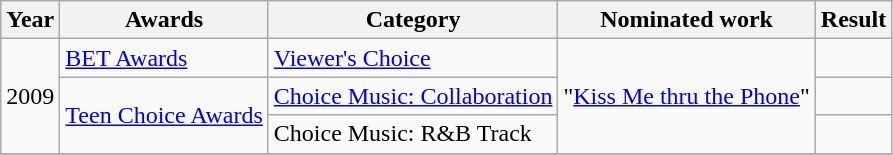<table class="wikitable">
<tr>
<th>Year</th>
<th>Awards</th>
<th>Category</th>
<th>Nominated work</th>
<th>Result</th>
</tr>
<tr>
<td rowspan="3">2009</td>
<td><a href='#'>BET Awards</a></td>
<td><a href='#'>Viewer's Choice</a></td>
<td rowspan="3">"<a href='#'>Kiss Me thru the Phone</a>" </td>
<td></td>
</tr>
<tr>
<td rowspan="2"><a href='#'>Teen Choice Awards</a></td>
<td><a href='#'>Choice Music: Collaboration</a></td>
<td></td>
</tr>
<tr>
<td>Choice Music: R&B Track</td>
<td></td>
</tr>
<tr>
</tr>
</table>
